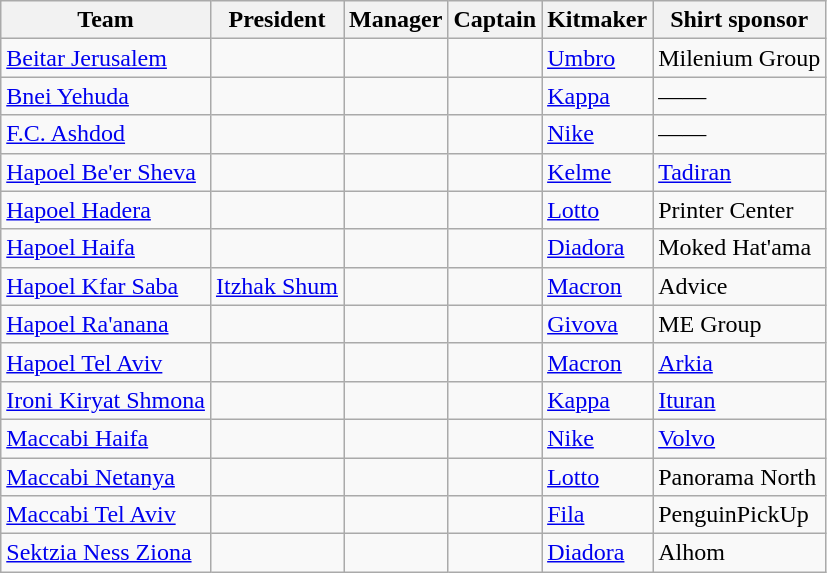<table class="wikitable sortable" style="text-align: left;">
<tr>
<th>Team</th>
<th>President</th>
<th>Manager</th>
<th>Captain</th>
<th>Kitmaker</th>
<th>Shirt sponsor</th>
</tr>
<tr>
<td><a href='#'>Beitar Jerusalem</a></td>
<td> </td>
<td> </td>
<td> </td>
<td><a href='#'>Umbro</a></td>
<td>Milenium Group</td>
</tr>
<tr>
<td><a href='#'>Bnei Yehuda</a></td>
<td> </td>
<td> </td>
<td> </td>
<td><a href='#'>Kappa</a></td>
<td>——</td>
</tr>
<tr>
<td><a href='#'>F.C. Ashdod</a></td>
<td> </td>
<td> </td>
<td> </td>
<td><a href='#'>Nike</a></td>
<td>——</td>
</tr>
<tr>
<td><a href='#'>Hapoel Be'er Sheva</a></td>
<td> </td>
<td> </td>
<td></td>
<td><a href='#'>Kelme</a></td>
<td><a href='#'>Tadiran</a></td>
</tr>
<tr>
<td><a href='#'>Hapoel Hadera</a></td>
<td> </td>
<td> </td>
<td> </td>
<td><a href='#'>Lotto</a></td>
<td>Printer Center</td>
</tr>
<tr>
<td><a href='#'>Hapoel Haifa</a></td>
<td> </td>
<td> </td>
<td> </td>
<td><a href='#'>Diadora</a></td>
<td>Moked Hat'ama</td>
</tr>
<tr>
<td><a href='#'>Hapoel Kfar Saba</a></td>
<td> <a href='#'>Itzhak Shum</a></td>
<td> </td>
<td> </td>
<td><a href='#'>Macron</a></td>
<td>Advice</td>
</tr>
<tr>
<td><a href='#'>Hapoel Ra'anana</a></td>
<td> </td>
<td> </td>
<td> </td>
<td><a href='#'>Givova</a></td>
<td>ME Group</td>
</tr>
<tr>
<td><a href='#'>Hapoel Tel Aviv</a></td>
<td> </td>
<td> </td>
<td> </td>
<td><a href='#'>Macron</a></td>
<td><a href='#'>Arkia</a></td>
</tr>
<tr>
<td><a href='#'>Ironi Kiryat Shmona</a></td>
<td> </td>
<td> </td>
<td> </td>
<td><a href='#'>Kappa</a></td>
<td><a href='#'>Ituran</a></td>
</tr>
<tr>
<td><a href='#'>Maccabi Haifa</a></td>
<td> </td>
<td> </td>
<td> </td>
<td><a href='#'>Nike</a></td>
<td><a href='#'>Volvo</a></td>
</tr>
<tr>
<td><a href='#'>Maccabi Netanya</a></td>
<td> </td>
<td> </td>
<td> </td>
<td><a href='#'>Lotto</a></td>
<td>Panorama North</td>
</tr>
<tr>
<td><a href='#'>Maccabi Tel Aviv</a></td>
<td> </td>
<td> </td>
<td> </td>
<td><a href='#'>Fila</a></td>
<td>PenguinPickUp</td>
</tr>
<tr>
<td><a href='#'>Sektzia Ness Ziona</a></td>
<td> </td>
<td> </td>
<td> </td>
<td><a href='#'>Diadora</a></td>
<td>Alhom</td>
</tr>
</table>
